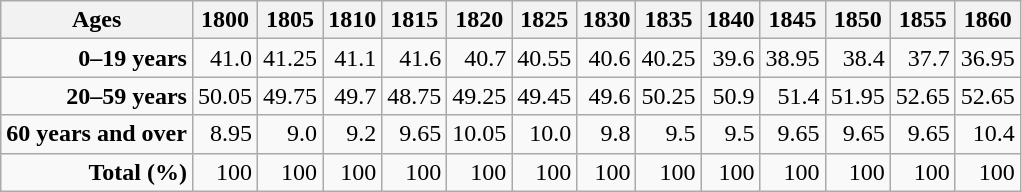<table class="wikitable " style="text-align:right">
<tr>
<th scope="col">Ages</th>
<th scope="col">1800</th>
<th scope="col">1805</th>
<th scope="col">1810</th>
<th scope="col">1815</th>
<th scope="col">1820</th>
<th scope="col">1825</th>
<th scope="col">1830</th>
<th scope="col">1835</th>
<th scope="col">1840</th>
<th scope="col">1845</th>
<th scope="col">1850</th>
<th scope="col">1855</th>
<th scope="col">1860</th>
</tr>
<tr>
<td><strong>0–19 years</strong></td>
<td>41.0</td>
<td>41.25</td>
<td>41.1</td>
<td>41.6</td>
<td>40.7</td>
<td>40.55</td>
<td>40.6</td>
<td>40.25</td>
<td>39.6</td>
<td>38.95</td>
<td>38.4</td>
<td>37.7</td>
<td>36.95</td>
</tr>
<tr>
<td><strong>20–59 years</strong></td>
<td>50.05</td>
<td>49.75</td>
<td>49.7</td>
<td>48.75</td>
<td>49.25</td>
<td>49.45</td>
<td>49.6</td>
<td>50.25</td>
<td>50.9</td>
<td>51.4</td>
<td>51.95</td>
<td>52.65</td>
<td>52.65</td>
</tr>
<tr>
<td><strong>60 years and over</strong></td>
<td>8.95</td>
<td>9.0</td>
<td>9.2</td>
<td>9.65</td>
<td>10.05</td>
<td>10.0</td>
<td>9.8</td>
<td>9.5</td>
<td>9.5</td>
<td>9.65</td>
<td>9.65</td>
<td>9.65</td>
<td>10.4</td>
</tr>
<tr>
<td><strong>Total (%)</strong></td>
<td>100</td>
<td>100</td>
<td>100</td>
<td>100</td>
<td>100</td>
<td>100</td>
<td>100</td>
<td>100</td>
<td>100</td>
<td>100</td>
<td>100</td>
<td>100</td>
<td>100</td>
</tr>
</table>
